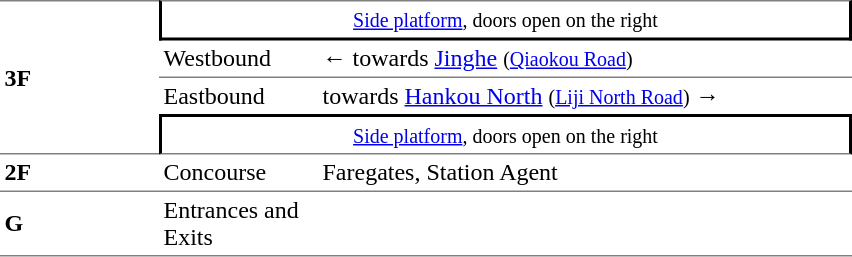<table cellspacing=0 cellpadding=3>
<tr>
<td style="border-bottom:solid 1px gray;border-top:solid 1px gray;" rowspan=4 width=100><strong>3F</strong></td>
<td style="border-right:solid 2px black;border-left:solid 2px black;border-top:solid 1px gray;border-bottom:solid 2px black;text-align:center;" colspan=2><small><a href='#'>Side platform</a>, doors open on the right</small></td>
</tr>
<tr>
<td style="border-top:solid 0px gray;" width=100>Westbound</td>
<td style="border-top:solid 0px gray;" width=350>←  towards <a href='#'>Jinghe</a> <small>(<a href='#'>Qiaokou Road</a>)</small></td>
</tr>
<tr>
<td style="border-top:solid 1px gray;border-bottom:solid 0px gray;">Eastbound</td>
<td style="border-top:solid 1px gray;border-bottom:solid 0px gray;">  towards <a href='#'>Hankou North</a> <small>(<a href='#'>Liji North Road</a>)</small> →</td>
</tr>
<tr>
<td style="border-right:solid 2px black;border-left:solid 2px black;border-top:solid 2px black;border-bottom:solid 1px gray;text-align:center;" colspan=2><small><a href='#'>Side platform</a>, doors open on the right</small></td>
</tr>
<tr>
<td style="border-bottom:solid 1px gray;"><strong>2F</strong></td>
<td style="border-bottom:solid 1px gray;">Concourse</td>
<td style="border-bottom:solid 1px gray;">Faregates, Station Agent</td>
</tr>
<tr>
<td style="border-bottom:solid 1px gray;"><strong>G</strong></td>
<td style="border-bottom:solid 1px gray;">Entrances and Exits</td>
<td style="border-bottom:solid 1px gray;"></td>
</tr>
</table>
